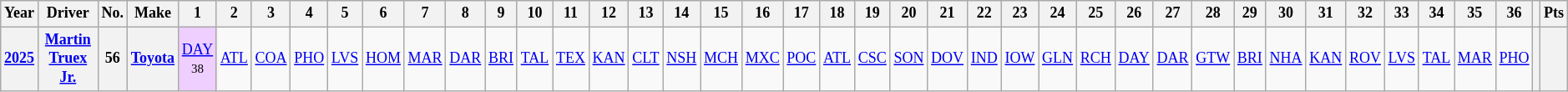<table class="wikitable" style="text-align:center; font-size:75%">
<tr>
<th>Year</th>
<th>Driver</th>
<th>No.</th>
<th>Make</th>
<th>1</th>
<th>2</th>
<th>3</th>
<th>4</th>
<th>5</th>
<th>6</th>
<th>7</th>
<th>8</th>
<th>9</th>
<th>10</th>
<th>11</th>
<th>12</th>
<th>13</th>
<th>14</th>
<th>15</th>
<th>16</th>
<th>17</th>
<th>18</th>
<th>19</th>
<th>20</th>
<th>21</th>
<th>22</th>
<th>23</th>
<th>24</th>
<th>25</th>
<th>26</th>
<th>27</th>
<th>28</th>
<th>29</th>
<th>30</th>
<th>31</th>
<th>32</th>
<th>33</th>
<th>34</th>
<th>35</th>
<th>36</th>
<th></th>
<th>Pts</th>
</tr>
<tr>
<th><a href='#'>2025</a></th>
<th><a href='#'>Martin Truex Jr.</a></th>
<th>56</th>
<th><a href='#'>Toyota</a></th>
<td style="background:#EFCFFF;"><a href='#'>DAY</a><br><small>38</small></td>
<td><a href='#'>ATL</a></td>
<td><a href='#'>COA</a></td>
<td><a href='#'>PHO</a></td>
<td><a href='#'>LVS</a></td>
<td><a href='#'>HOM</a></td>
<td><a href='#'>MAR</a></td>
<td><a href='#'>DAR</a></td>
<td><a href='#'>BRI</a></td>
<td><a href='#'>TAL</a></td>
<td><a href='#'>TEX</a></td>
<td><a href='#'>KAN</a></td>
<td><a href='#'>CLT</a></td>
<td><a href='#'>NSH</a></td>
<td><a href='#'>MCH</a></td>
<td><a href='#'>MXC</a></td>
<td><a href='#'>POC</a></td>
<td><a href='#'>ATL</a></td>
<td><a href='#'>CSC</a></td>
<td><a href='#'>SON</a></td>
<td><a href='#'>DOV</a></td>
<td><a href='#'>IND</a></td>
<td><a href='#'>IOW</a></td>
<td><a href='#'>GLN</a></td>
<td><a href='#'>RCH</a></td>
<td><a href='#'>DAY</a></td>
<td><a href='#'>DAR</a></td>
<td><a href='#'>GTW</a></td>
<td><a href='#'>BRI</a></td>
<td><a href='#'>NHA</a></td>
<td><a href='#'>KAN</a></td>
<td><a href='#'>ROV</a></td>
<td><a href='#'>LVS</a></td>
<td><a href='#'>TAL</a></td>
<td><a href='#'>MAR</a></td>
<td><a href='#'>PHO</a></td>
<th></th>
<th></th>
</tr>
</table>
